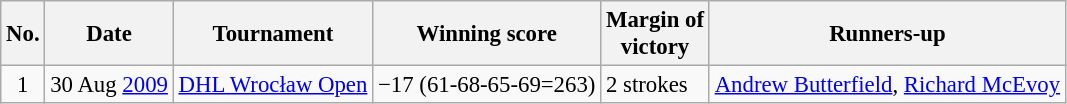<table class="wikitable" style="font-size:95%;">
<tr>
<th>No.</th>
<th>Date</th>
<th>Tournament</th>
<th>Winning score</th>
<th>Margin of<br>victory</th>
<th>Runners-up</th>
</tr>
<tr>
<td align=center>1</td>
<td align=right>30 Aug <a href='#'>2009</a></td>
<td><a href='#'>DHL Wrocław Open</a></td>
<td>−17 (61-68-65-69=263)</td>
<td>2 strokes</td>
<td> <a href='#'>Andrew Butterfield</a>,  <a href='#'>Richard McEvoy</a></td>
</tr>
</table>
